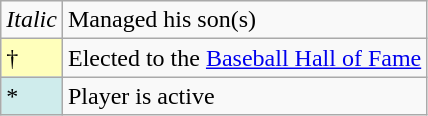<table class="wikitable">
<tr>
<td><em>Italic</em></td>
<td>Managed his son(s)</td>
</tr>
<tr>
<td style="background-color: #ffffbb">†</td>
<td>Elected to the <a href='#'>Baseball Hall of Fame</a></td>
</tr>
<tr>
<td style="background:#cfecec;">*</td>
<td>Player is active</td>
</tr>
</table>
